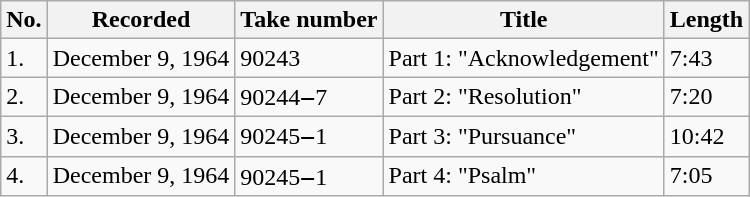<table class=wikitable>
<tr>
<th>No.</th>
<th>Recorded</th>
<th>Take number</th>
<th>Title</th>
<th>Length</th>
</tr>
<tr>
<td>1.</td>
<td>December 9, 1964</td>
<td>90243</td>
<td>Part 1: "Acknowledgement"</td>
<td>7:43</td>
</tr>
<tr>
<td>2.</td>
<td>December 9, 1964</td>
<td>90244‒7</td>
<td>Part 2: "Resolution"</td>
<td>7:20</td>
</tr>
<tr>
<td>3.</td>
<td>December 9, 1964</td>
<td>90245‒1</td>
<td>Part 3: "Pursuance"</td>
<td>10:42</td>
</tr>
<tr>
<td>4.</td>
<td>December 9, 1964</td>
<td>90245‒1</td>
<td>Part 4: "Psalm"</td>
<td>7:05</td>
</tr>
</table>
